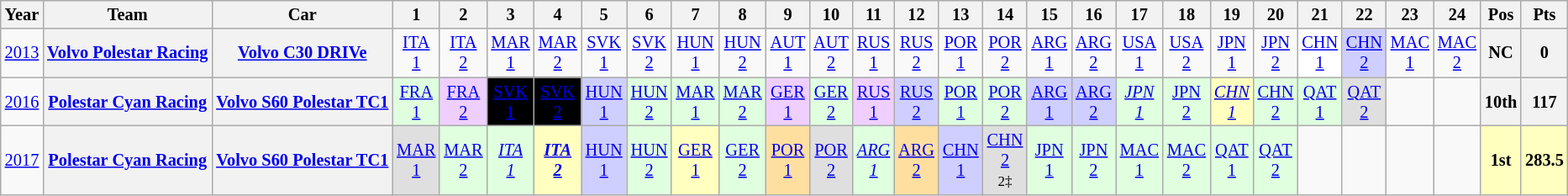<table class="wikitable" style="text-align:center; font-size:85%">
<tr>
<th>Year</th>
<th>Team</th>
<th>Car</th>
<th>1</th>
<th>2</th>
<th>3</th>
<th>4</th>
<th>5</th>
<th>6</th>
<th>7</th>
<th>8</th>
<th>9</th>
<th>10</th>
<th>11</th>
<th>12</th>
<th>13</th>
<th>14</th>
<th>15</th>
<th>16</th>
<th>17</th>
<th>18</th>
<th>19</th>
<th>20</th>
<th>21</th>
<th>22</th>
<th>23</th>
<th>24</th>
<th>Pos</th>
<th>Pts</th>
</tr>
<tr>
<td><a href='#'>2013</a></td>
<th><a href='#'>Volvo Polestar Racing</a></th>
<th><a href='#'>Volvo C30 DRIVe</a></th>
<td><a href='#'>ITA<br>1</a></td>
<td><a href='#'>ITA<br>2</a></td>
<td><a href='#'>MAR<br>1</a></td>
<td><a href='#'>MAR<br>2</a></td>
<td><a href='#'>SVK<br>1</a></td>
<td><a href='#'>SVK<br>2</a></td>
<td><a href='#'>HUN<br>1</a></td>
<td><a href='#'>HUN<br>2</a></td>
<td><a href='#'>AUT<br>1</a></td>
<td><a href='#'>AUT<br>2</a></td>
<td><a href='#'>RUS<br>1</a></td>
<td><a href='#'>RUS<br>2</a></td>
<td><a href='#'>POR<br>1</a></td>
<td><a href='#'>POR<br>2</a></td>
<td><a href='#'>ARG<br>1</a></td>
<td><a href='#'>ARG<br>2</a></td>
<td><a href='#'>USA<br>1</a></td>
<td><a href='#'>USA<br>2</a></td>
<td><a href='#'>JPN<br>1</a></td>
<td><a href='#'>JPN<br>2</a></td>
<td style="background:#FFFFFF;"><a href='#'>CHN<br>1</a><br></td>
<td style="background:#CFCFFF;"><a href='#'>CHN<br>2</a><br></td>
<td><a href='#'>MAC<br>1</a></td>
<td><a href='#'>MAC<br>2</a></td>
<th>NC</th>
<th>0</th>
</tr>
<tr>
<td><a href='#'>2016</a></td>
<th><a href='#'>Polestar Cyan Racing</a></th>
<th><a href='#'>Volvo S60 Polestar TC1</a></th>
<td style="background:#DFFFDF;"><a href='#'>FRA<br>1</a><br></td>
<td style="background:#EFCFFF;"><a href='#'>FRA<br>2</a><br></td>
<td style="background:black; color:white"><a href='#'><span>SVK<br>1</span></a><br></td>
<td style="background:black; color:white"><a href='#'><span>SVK<br>2</span></a><br></td>
<td style="background:#CFCFFF;"><a href='#'>HUN<br>1</a><br></td>
<td style="background:#DFFFDF;"><a href='#'>HUN<br>2</a><br></td>
<td style="background:#DFFFDF;"><a href='#'>MAR<br>1</a><br></td>
<td style="background:#DFFFDF;"><a href='#'>MAR<br>2</a><br></td>
<td style="background:#EFCFFF;"><a href='#'>GER<br>1</a><br></td>
<td style="background:#DFFFDF;"><a href='#'>GER<br>2</a><br></td>
<td style="background:#EFCFFF;"><a href='#'>RUS<br>1</a><br></td>
<td style="background:#CFCFFF;"><a href='#'>RUS<br>2</a><br></td>
<td style="background:#DFFFDF;"><a href='#'>POR<br>1</a><br></td>
<td style="background:#DFFFDF;"><a href='#'>POR<br>2</a><br></td>
<td style="background:#CFCFFF;"><a href='#'>ARG<br>1</a><br></td>
<td style="background:#CFCFFF;"><a href='#'>ARG<br>2</a><br></td>
<td style="background:#DFFFDF;"><em><a href='#'>JPN<br>1</a></em><br></td>
<td style="background:#DFFFDF;"><a href='#'>JPN<br>2</a><br></td>
<td style="background:#FFFFBF;"><em><a href='#'>CHN<br>1</a></em><br></td>
<td style="background:#DFFFDF;"><a href='#'>CHN<br>2</a><br></td>
<td style="background:#DFFFDF;"><a href='#'>QAT<br>1</a><br></td>
<td style="background:#DFDFDF;"><a href='#'>QAT<br>2</a><br></td>
<td></td>
<td></td>
<th>10th</th>
<th>117</th>
</tr>
<tr>
<td><a href='#'>2017</a></td>
<th><a href='#'>Polestar Cyan Racing</a></th>
<th><a href='#'>Volvo S60 Polestar TC1</a></th>
<td style="background:#DFDFDF;"><a href='#'>MAR<br>1</a><br></td>
<td style="background:#DFFFDF;"><a href='#'>MAR<br>2</a><br></td>
<td style="background:#DFFFDF;"><em><a href='#'>ITA<br>1</a></em><br></td>
<td style="background:#FFFFBF;"><strong><em><a href='#'>ITA<br>2</a></em></strong><br></td>
<td style="background:#CFCFFF;"><a href='#'>HUN<br>1</a><br></td>
<td style="background:#DFFFDF;"><a href='#'>HUN<br>2</a><br></td>
<td style="background:#FFFFBF;"><a href='#'>GER<br>1</a><br></td>
<td style="background:#DFFFDF;"><a href='#'>GER<br>2</a><br></td>
<td style="background:#FFDF9F;"><a href='#'>POR<br>1</a><br></td>
<td style="background:#DFDFDF;"><a href='#'>POR<br>2</a><br></td>
<td style="background:#DFFFDF;"><em><a href='#'>ARG<br>1</a></em><br></td>
<td style="background:#FFDF9F;"><a href='#'>ARG<br>2</a><br></td>
<td style="background:#CFCFFF;"><a href='#'>CHN<br>1</a><br></td>
<td style="background:#DFDFDF;"><a href='#'>CHN<br>2</a><br><small>2‡</small></td>
<td style="background:#DFFFDF;"><a href='#'>JPN<br>1</a><br></td>
<td style="background:#DFFFDF;"><a href='#'>JPN<br>2</a><br></td>
<td style="background:#DFFFDF;"><a href='#'>MAC<br>1</a><br></td>
<td style="background:#DFFFDF;"><a href='#'>MAC<br>2</a><br></td>
<td style="background:#DFFFDF;"><a href='#'>QAT<br>1</a><br></td>
<td style="background:#DFFFDF;"><a href='#'>QAT<br>2</a><br></td>
<td></td>
<td></td>
<td></td>
<td></td>
<th style="background:#FFFFBF;">1st</th>
<th style="background:#FFFFBF;">283.5</th>
</tr>
</table>
